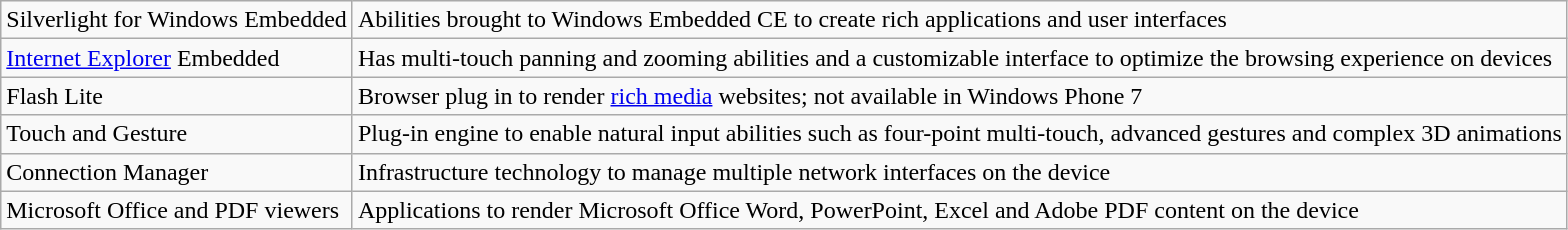<table class="wikitable">
<tr>
<td>Silverlight for Windows Embedded</td>
<td>Abilities brought to Windows Embedded CE to create rich applications and user interfaces</td>
</tr>
<tr>
<td><a href='#'>Internet Explorer</a> Embedded</td>
<td>Has multi-touch panning and zooming abilities and a customizable interface to optimize the browsing experience on devices</td>
</tr>
<tr>
<td>Flash Lite</td>
<td>Browser plug in to render <a href='#'>rich media</a> websites; not available in Windows Phone 7</td>
</tr>
<tr>
<td>Touch and Gesture</td>
<td>Plug-in engine to enable natural input abilities such as four-point multi-touch, advanced gestures and complex 3D animations</td>
</tr>
<tr>
<td>Connection Manager</td>
<td>Infrastructure technology to manage multiple network interfaces on the device</td>
</tr>
<tr>
<td>Microsoft Office and PDF viewers</td>
<td>Applications to render Microsoft Office Word, PowerPoint, Excel and Adobe PDF content on the device</td>
</tr>
</table>
